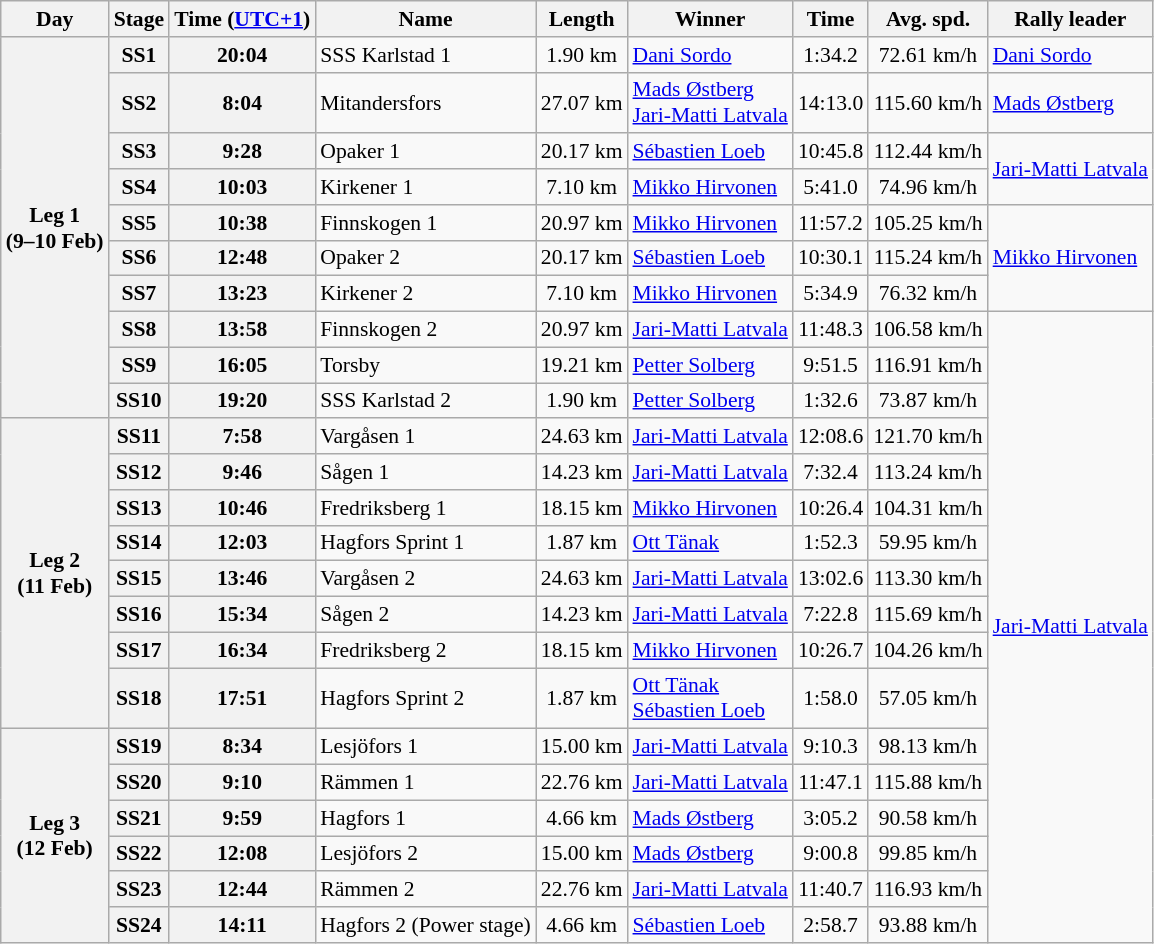<table class="wikitable" style="text-align: center; font-size: 90%; max-width: 950px;">
<tr>
<th>Day</th>
<th>Stage</th>
<th>Time (<a href='#'>UTC+1</a>)</th>
<th>Name</th>
<th>Length</th>
<th>Winner</th>
<th>Time</th>
<th>Avg. spd.</th>
<th>Rally leader</th>
</tr>
<tr>
<th rowspan=10>Leg 1<br>(9–10 Feb)</th>
<th>SS1</th>
<th>20:04</th>
<td align=left>SSS Karlstad 1</td>
<td>1.90 km</td>
<td align=left> <a href='#'>Dani Sordo</a></td>
<td>1:34.2</td>
<td>72.61 km/h</td>
<td align=left> <a href='#'>Dani Sordo</a></td>
</tr>
<tr>
<th>SS2</th>
<th>8:04</th>
<td align=left>Mitandersfors</td>
<td>27.07 km</td>
<td align=left> <a href='#'>Mads Østberg</a><br> <a href='#'>Jari-Matti Latvala</a></td>
<td>14:13.0</td>
<td>115.60 km/h</td>
<td align=left> <a href='#'>Mads Østberg</a></td>
</tr>
<tr>
<th>SS3</th>
<th>9:28</th>
<td align=left>Opaker 1</td>
<td>20.17 km</td>
<td align=left> <a href='#'>Sébastien Loeb</a></td>
<td>10:45.8</td>
<td>112.44 km/h</td>
<td align=left rowspan=2> <a href='#'>Jari-Matti Latvala</a></td>
</tr>
<tr>
<th>SS4</th>
<th>10:03</th>
<td align=left>Kirkener 1</td>
<td>7.10 km</td>
<td align=left> <a href='#'>Mikko Hirvonen</a></td>
<td>5:41.0</td>
<td>74.96 km/h</td>
</tr>
<tr>
<th>SS5</th>
<th>10:38</th>
<td align=left>Finnskogen 1</td>
<td>20.97 km</td>
<td align=left> <a href='#'>Mikko Hirvonen</a></td>
<td>11:57.2</td>
<td>105.25 km/h</td>
<td align=left rowspan=3> <a href='#'>Mikko Hirvonen</a></td>
</tr>
<tr>
<th>SS6</th>
<th>12:48</th>
<td align=left>Opaker 2</td>
<td>20.17 km</td>
<td align=left> <a href='#'>Sébastien Loeb</a></td>
<td>10:30.1</td>
<td>115.24 km/h</td>
</tr>
<tr>
<th>SS7</th>
<th>13:23</th>
<td align=left>Kirkener 2</td>
<td>7.10 km</td>
<td align=left> <a href='#'>Mikko Hirvonen</a></td>
<td>5:34.9</td>
<td>76.32 km/h</td>
</tr>
<tr>
<th>SS8</th>
<th>13:58</th>
<td align=left>Finnskogen 2</td>
<td>20.97 km</td>
<td align=left> <a href='#'>Jari-Matti Latvala</a></td>
<td>11:48.3</td>
<td>106.58 km/h</td>
<td align=left rowspan=17> <a href='#'>Jari-Matti Latvala</a></td>
</tr>
<tr>
<th>SS9</th>
<th>16:05</th>
<td align=left>Torsby</td>
<td>19.21 km</td>
<td align=left> <a href='#'>Petter Solberg</a></td>
<td>9:51.5</td>
<td>116.91 km/h</td>
</tr>
<tr>
<th>SS10</th>
<th>19:20</th>
<td align=left>SSS Karlstad 2</td>
<td>1.90 km</td>
<td align=left> <a href='#'>Petter Solberg</a></td>
<td>1:32.6</td>
<td>73.87 km/h</td>
</tr>
<tr>
<th rowspan=8>Leg 2<br>(11 Feb)</th>
<th>SS11</th>
<th>7:58</th>
<td align=left>Vargåsen 1</td>
<td>24.63 km</td>
<td align=left> <a href='#'>Jari-Matti Latvala</a></td>
<td>12:08.6</td>
<td>121.70 km/h</td>
</tr>
<tr>
<th>SS12</th>
<th>9:46</th>
<td align=left>Sågen 1</td>
<td>14.23 km</td>
<td align=left> <a href='#'>Jari-Matti Latvala</a></td>
<td>7:32.4</td>
<td>113.24 km/h</td>
</tr>
<tr>
<th>SS13</th>
<th>10:46</th>
<td align=left>Fredriksberg 1</td>
<td>18.15 km</td>
<td align=left> <a href='#'>Mikko Hirvonen</a></td>
<td>10:26.4</td>
<td>104.31 km/h</td>
</tr>
<tr>
<th>SS14</th>
<th>12:03</th>
<td align=left>Hagfors Sprint 1</td>
<td>1.87 km</td>
<td align=left> <a href='#'>Ott Tänak</a></td>
<td>1:52.3</td>
<td>59.95 km/h</td>
</tr>
<tr>
<th>SS15</th>
<th>13:46</th>
<td align=left>Vargåsen 2</td>
<td>24.63 km</td>
<td align=left> <a href='#'>Jari-Matti Latvala</a></td>
<td>13:02.6</td>
<td>113.30 km/h</td>
</tr>
<tr>
<th>SS16</th>
<th>15:34</th>
<td align=left>Sågen 2</td>
<td>14.23 km</td>
<td align=left> <a href='#'>Jari-Matti Latvala</a></td>
<td>7:22.8</td>
<td>115.69 km/h</td>
</tr>
<tr>
<th>SS17</th>
<th>16:34</th>
<td align=left>Fredriksberg 2</td>
<td>18.15 km</td>
<td align=left> <a href='#'>Mikko Hirvonen</a></td>
<td>10:26.7</td>
<td>104.26 km/h</td>
</tr>
<tr>
<th>SS18</th>
<th>17:51</th>
<td align=left>Hagfors Sprint 2</td>
<td>1.87 km</td>
<td align=left> <a href='#'>Ott Tänak</a><br> <a href='#'>Sébastien Loeb</a></td>
<td>1:58.0</td>
<td>57.05 km/h</td>
</tr>
<tr>
<th rowspan=6>Leg 3<br>(12 Feb)</th>
<th>SS19</th>
<th>8:34</th>
<td align=left>Lesjöfors 1</td>
<td>15.00 km</td>
<td align=left> <a href='#'>Jari-Matti Latvala</a></td>
<td>9:10.3</td>
<td>98.13 km/h</td>
</tr>
<tr>
<th>SS20</th>
<th>9:10</th>
<td align=left>Rämmen 1</td>
<td>22.76 km</td>
<td align=left> <a href='#'>Jari-Matti Latvala</a></td>
<td>11:47.1</td>
<td>115.88 km/h</td>
</tr>
<tr>
<th>SS21</th>
<th>9:59</th>
<td align=left>Hagfors 1</td>
<td>4.66 km</td>
<td align=left> <a href='#'>Mads Østberg</a></td>
<td>3:05.2</td>
<td>90.58 km/h</td>
</tr>
<tr>
<th>SS22</th>
<th>12:08</th>
<td align=left>Lesjöfors 2</td>
<td>15.00 km</td>
<td align=left> <a href='#'>Mads Østberg</a></td>
<td>9:00.8</td>
<td>99.85 km/h</td>
</tr>
<tr>
<th>SS23</th>
<th>12:44</th>
<td align=left>Rämmen 2</td>
<td>22.76 km</td>
<td align=left> <a href='#'>Jari-Matti Latvala</a></td>
<td>11:40.7</td>
<td>116.93 km/h</td>
</tr>
<tr>
<th>SS24</th>
<th>14:11</th>
<td align=left>Hagfors 2 (Power stage)</td>
<td>4.66 km</td>
<td align=left> <a href='#'>Sébastien Loeb</a></td>
<td>2:58.7</td>
<td>93.88 km/h</td>
</tr>
</table>
